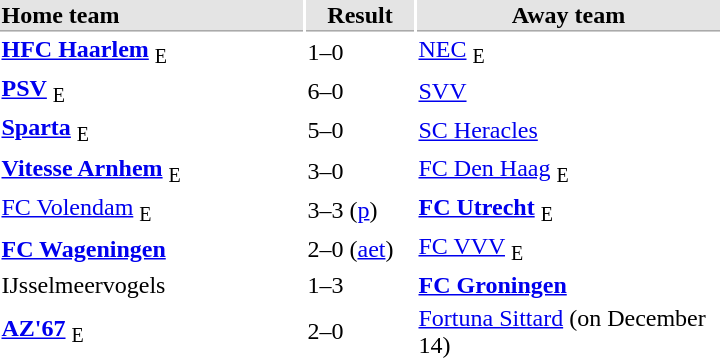<table style="float:right;">
<tr bgcolor="#E4E4E4">
<th style="border-bottom:1px solid #AAAAAA" width="200" align="left">Home team</th>
<th style="border-bottom:1px solid #AAAAAA" width="70" align="center">Result</th>
<th style="border-bottom:1px solid #AAAAAA" width="200">Away team</th>
</tr>
<tr>
<td><strong><a href='#'>HFC Haarlem</a></strong> <sub>E</sub></td>
<td>1–0</td>
<td><a href='#'>NEC</a> <sub>E</sub></td>
</tr>
<tr>
<td><strong><a href='#'>PSV</a></strong> <sub>E</sub></td>
<td>6–0</td>
<td><a href='#'>SVV</a></td>
</tr>
<tr>
<td><strong><a href='#'>Sparta</a></strong> <sub>E</sub></td>
<td>5–0</td>
<td><a href='#'>SC Heracles</a></td>
</tr>
<tr>
<td><strong><a href='#'>Vitesse Arnhem</a></strong> <sub>E</sub></td>
<td>3–0</td>
<td><a href='#'>FC Den Haag</a> <sub>E</sub></td>
</tr>
<tr>
<td><a href='#'>FC Volendam</a> <sub>E</sub></td>
<td>3–3 (<a href='#'>p</a>)</td>
<td><strong><a href='#'>FC Utrecht</a></strong> <sub>E</sub></td>
</tr>
<tr>
<td><strong><a href='#'>FC Wageningen</a></strong></td>
<td>2–0 (<a href='#'>aet</a>)</td>
<td><a href='#'>FC VVV</a> <sub>E</sub></td>
</tr>
<tr>
<td>IJsselmeervogels</td>
<td>1–3</td>
<td><strong><a href='#'>FC Groningen</a></strong></td>
</tr>
<tr>
<td><strong><a href='#'>AZ'67</a></strong> <sub>E</sub></td>
<td>2–0</td>
<td><a href='#'>Fortuna Sittard</a> (on December  14)</td>
</tr>
</table>
